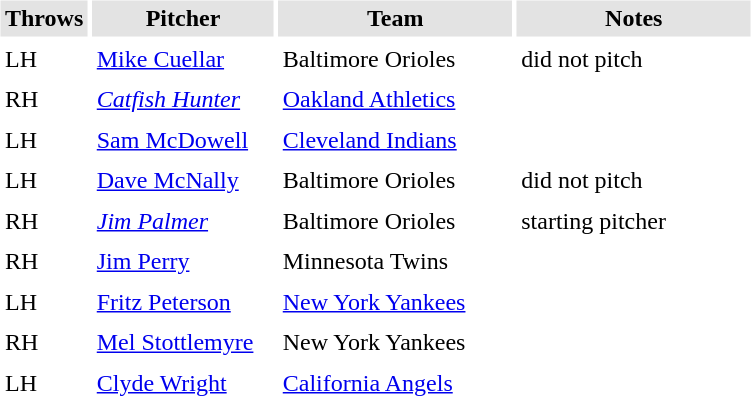<table border="0" cellspacing="3" cellpadding="3">
<tr style="background: #e3e3e3;">
<th width="50">Throws</th>
<th width="115">Pitcher</th>
<th width="150">Team</th>
<th width="150">Notes</th>
</tr>
<tr>
<td>LH</td>
<td><a href='#'>Mike Cuellar</a></td>
<td>Baltimore Orioles</td>
<td>did not pitch</td>
</tr>
<tr>
<td>RH</td>
<td><em><a href='#'>Catfish Hunter</a></em></td>
<td><a href='#'>Oakland Athletics</a></td>
<td></td>
</tr>
<tr>
<td>LH</td>
<td><a href='#'>Sam McDowell</a></td>
<td><a href='#'>Cleveland Indians</a></td>
<td></td>
</tr>
<tr>
<td>LH</td>
<td><a href='#'>Dave McNally</a></td>
<td>Baltimore Orioles</td>
<td>did not pitch</td>
</tr>
<tr>
<td>RH</td>
<td><em><a href='#'>Jim Palmer</a></em></td>
<td>Baltimore Orioles</td>
<td>starting pitcher</td>
</tr>
<tr>
<td>RH</td>
<td><a href='#'>Jim Perry</a></td>
<td>Minnesota Twins</td>
<td></td>
</tr>
<tr>
<td>LH</td>
<td><a href='#'>Fritz Peterson</a></td>
<td><a href='#'>New York Yankees</a></td>
<td></td>
</tr>
<tr>
<td>RH</td>
<td><a href='#'>Mel Stottlemyre</a></td>
<td>New York Yankees</td>
<td></td>
</tr>
<tr>
<td>LH</td>
<td><a href='#'>Clyde Wright</a></td>
<td><a href='#'>California Angels</a></td>
<td></td>
</tr>
</table>
